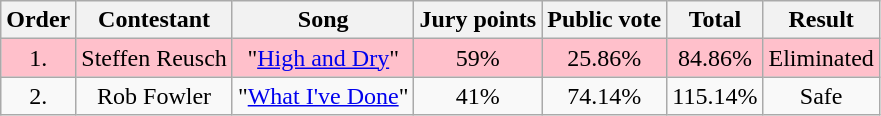<table class="wikitable sortable" style="text-align: center; width: auto;">
<tr class="hintergrundfarbe5">
<th>Order</th>
<th>Contestant</th>
<th>Song</th>
<th>Jury points</th>
<th>Public vote</th>
<th>Total</th>
<th>Result</th>
</tr>
<tr bgcolor=pink>
<td>1.</td>
<td>Steffen Reusch</td>
<td>"<a href='#'>High and Dry</a>"</td>
<td>59%</td>
<td>25.86%</td>
<td>84.86%</td>
<td>Eliminated</td>
</tr>
<tr>
<td>2.</td>
<td>Rob Fowler</td>
<td>"<a href='#'>What I've Done</a>"</td>
<td>41%</td>
<td>74.14%</td>
<td>115.14%</td>
<td>Safe</td>
</tr>
</table>
